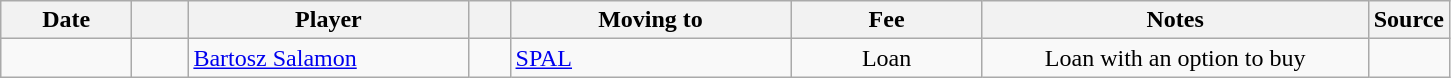<table class="wikitable sortable">
<tr>
<th style="width:80px;">Date</th>
<th style="width:30px;"></th>
<th style="width:180px;">Player</th>
<th style="width:20px;"></th>
<th style="width:180px;">Moving to</th>
<th style="width:120px;" class="unsortable">Fee</th>
<th style="width:250px;" class="unsortable">Notes</th>
<th style="width:20px;">Source</th>
</tr>
<tr>
<td></td>
<td align=center></td>
<td> <a href='#'>Bartosz Salamon</a></td>
<td align=center></td>
<td> <a href='#'>SPAL</a></td>
<td align=center>Loan</td>
<td align=center>Loan with an option to buy</td>
<td></td>
</tr>
</table>
